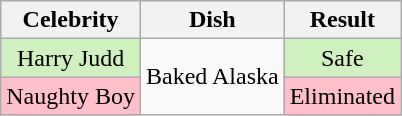<table class="wikitable" style="text-align:center;">
<tr>
<th>Celebrity</th>
<th>Dish</th>
<th>Result</th>
</tr>
<tr>
<td style="background:#d0f0c0;">Harry Judd</td>
<td rowspan="2">Baked Alaska</td>
<td style="background:#d0f0c0;">Safe</td>
</tr>
<tr>
<td style="background:pink;">Naughty Boy</td>
<td style="background:pink;">Eliminated</td>
</tr>
</table>
